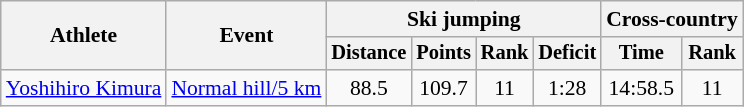<table class="wikitable" style="font-size:90%">
<tr>
<th rowspan="2">Athlete</th>
<th rowspan="2">Event</th>
<th colspan="4">Ski jumping</th>
<th colspan="2">Cross-country</th>
</tr>
<tr style="font-size:95%">
<th>Distance</th>
<th>Points</th>
<th>Rank</th>
<th>Deficit</th>
<th>Time</th>
<th>Rank</th>
</tr>
<tr align=center>
<td align=left><a href='#'>Yoshihiro Kimura</a></td>
<td align=left><a href='#'>Normal hill/5 km</a></td>
<td>88.5</td>
<td>109.7</td>
<td>11</td>
<td>1:28</td>
<td>14:58.5</td>
<td>11</td>
</tr>
</table>
